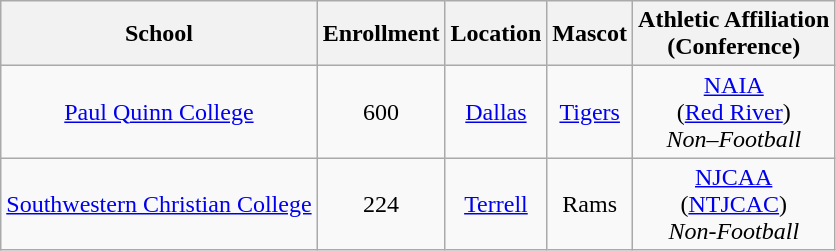<table class="wikitable" style="text-align:center;">
<tr>
<th>School</th>
<th>Enrollment</th>
<th>Location</th>
<th>Mascot</th>
<th>Athletic Affiliation<br>(Conference)</th>
</tr>
<tr>
<td><a href='#'>Paul Quinn College</a></td>
<td>600</td>
<td><a href='#'>Dallas</a></td>
<td><a href='#'>Tigers</a></td>
<td><a href='#'>NAIA</a>  <br>(<a href='#'>Red River</a>)<br><em>Non–Football</em></td>
</tr>
<tr>
<td><a href='#'>Southwestern Christian College</a></td>
<td>224</td>
<td><a href='#'>Terrell</a></td>
<td>Rams</td>
<td><a href='#'>NJCAA</a><br>(<a href='#'>NTJCAC</a>)<br> <em>Non-Football</em></td>
</tr>
</table>
